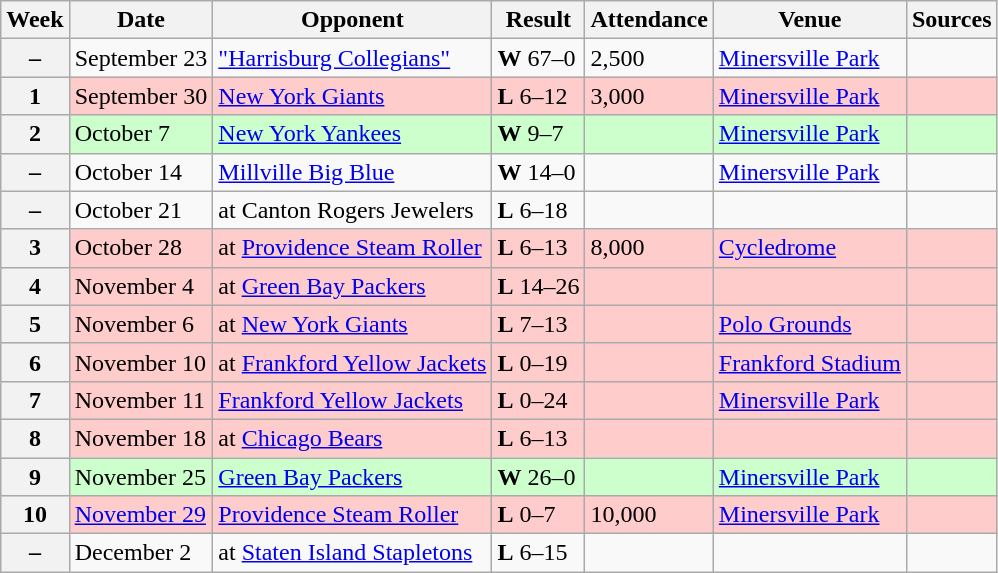<table class="wikitable">
<tr>
<th>Week</th>
<th>Date</th>
<th>Opponent</th>
<th>Result</th>
<th>Attendance</th>
<th>Venue</th>
<th>Sources</th>
</tr>
<tr style=>
<th>–</th>
<td>September 23</td>
<td><a href='#'>"Harrisburg Collegians"</a></td>
<td><strong>W</strong> 67–0</td>
<td>2,500</td>
<td><a href='#'>Minersville Park</a></td>
<td></td>
</tr>
<tr style="background:#fcc">
<th>1</th>
<td>September 30</td>
<td><a href='#'>New York Giants</a></td>
<td><strong>L</strong> 6–12</td>
<td>3,000</td>
<td><a href='#'>Minersville Park</a></td>
<td></td>
</tr>
<tr style="background:#cfc">
<th>2</th>
<td>October 7</td>
<td><a href='#'>New York Yankees</a></td>
<td><strong>W</strong> 9–7</td>
<td></td>
<td><a href='#'>Minersville Park</a></td>
<td></td>
</tr>
<tr style=>
<th>–</th>
<td>October 14</td>
<td><a href='#'>Millville Big Blue</a></td>
<td><strong>W</strong> 14–0</td>
<td></td>
<td><a href='#'>Minersville Park</a></td>
<td></td>
</tr>
<tr>
<th>–</th>
<td>October 21</td>
<td>at Canton Rogers Jewelers</td>
<td><strong>L</strong> 6–18</td>
<td></td>
<td></td>
<td></td>
</tr>
<tr style="background:#fcc">
<th>3</th>
<td>October 28</td>
<td>at <a href='#'>Providence Steam Roller</a></td>
<td><strong>L</strong> 6–13</td>
<td>8,000</td>
<td><a href='#'>Cycledrome</a></td>
<td></td>
</tr>
<tr style="background:#fcc">
<th>4</th>
<td>November 4</td>
<td>at <a href='#'>Green Bay Packers</a></td>
<td><strong>L</strong> 14–26</td>
<td></td>
<td></td>
<td></td>
</tr>
<tr style="background:#fcc">
<th>5</th>
<td>November 6</td>
<td>at <a href='#'>New York Giants</a></td>
<td><strong>L</strong> 7–13</td>
<td></td>
<td><a href='#'>Polo Grounds</a></td>
<td></td>
</tr>
<tr style="background:#fcc">
<th>6</th>
<td>November 10</td>
<td>at <a href='#'>Frankford Yellow Jackets</a></td>
<td><strong>L</strong> 0–19</td>
<td></td>
<td><a href='#'>Frankford Stadium</a></td>
<td></td>
</tr>
<tr style="background:#fcc">
<th>7</th>
<td>November 11</td>
<td><a href='#'>Frankford Yellow Jackets</a></td>
<td><strong>L</strong> 0–24</td>
<td></td>
<td><a href='#'>Minersville Park</a></td>
<td></td>
</tr>
<tr style="background:#fcc">
<th>8</th>
<td>November 18</td>
<td>at <a href='#'>Chicago Bears</a></td>
<td><strong>L</strong> 6–13</td>
<td></td>
<td></td>
<td></td>
</tr>
<tr style="background:#cfc">
<th>9</th>
<td>November 25</td>
<td><a href='#'>Green Bay Packers</a></td>
<td><strong>W</strong> 26–0</td>
<td></td>
<td><a href='#'>Minersville Park</a></td>
<td></td>
</tr>
<tr style="background:#fcc">
<th>10</th>
<td><a href='#'>November 29</a></td>
<td><a href='#'>Providence Steam Roller</a></td>
<td><strong>L</strong> 0–7</td>
<td>10,000</td>
<td><a href='#'>Minersville Park</a></td>
<td></td>
</tr>
<tr>
<th>–</th>
<td>December 2</td>
<td>at <a href='#'>Staten Island Stapletons</a></td>
<td><strong>L</strong> 6–15</td>
<td></td>
<td></td>
<td></td>
</tr>
</table>
